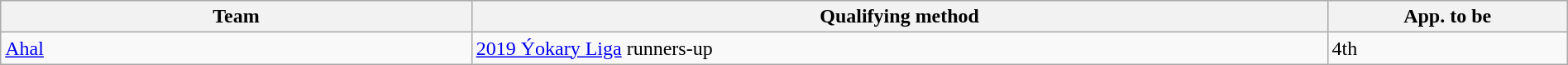<table class="wikitable" style="table-layout:fixed;width:100%;">
<tr>
<th width=30%>Team</th>
<th width=55%>Qualifying method</th>
<th width=15%>App. to be </th>
</tr>
<tr>
<td> <a href='#'>Ahal</a></td>
<td><a href='#'>2019 Ýokary Liga</a> runners-up</td>
<td>4th </td>
</tr>
</table>
